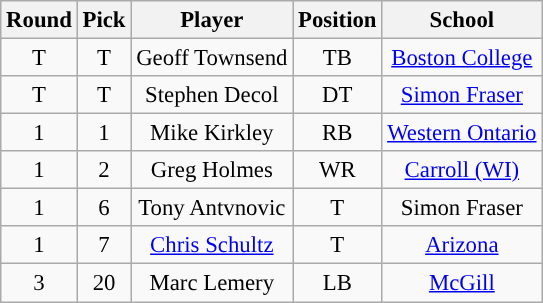<table class="wikitable" style="font-size: 95%;">
<tr>
<th scope="col">Round</th>
<th scope="col">Pick</th>
<th scope="col">Player</th>
<th scope="col">Position</th>
<th scope="col">School</th>
</tr>
<tr align="center">
<td align=center>T</td>
<td>T</td>
<td>Geoff Townsend</td>
<td>TB</td>
<td><a href='#'>Boston College</a></td>
</tr>
<tr align="center">
<td align=center>T</td>
<td>T</td>
<td>Stephen Decol</td>
<td>DT</td>
<td><a href='#'>Simon Fraser</a></td>
</tr>
<tr align="center">
<td align=center>1</td>
<td>1</td>
<td>Mike Kirkley</td>
<td>RB</td>
<td><a href='#'>Western Ontario</a></td>
</tr>
<tr align="center">
<td align=center>1</td>
<td>2</td>
<td>Greg Holmes</td>
<td>WR</td>
<td><a href='#'>Carroll (WI)</a></td>
</tr>
<tr align="center">
<td align=center>1</td>
<td>6</td>
<td>Tony Antvnovic</td>
<td>T</td>
<td>Simon Fraser</td>
</tr>
<tr align="center">
<td align=center>1</td>
<td>7</td>
<td><a href='#'>Chris Schultz</a></td>
<td>T</td>
<td><a href='#'>Arizona</a></td>
</tr>
<tr align="center">
<td align=center>3</td>
<td>20</td>
<td>Marc Lemery</td>
<td>LB</td>
<td><a href='#'>McGill</a></td>
</tr>
</table>
